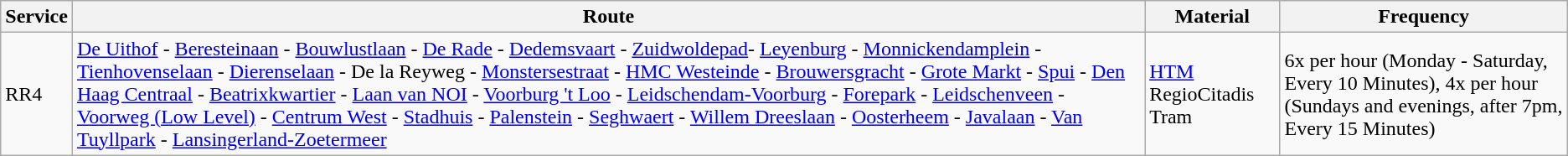<table class="wikitable vatop">
<tr>
<th>Service</th>
<th>Route</th>
<th>Material</th>
<th>Frequency</th>
</tr>
<tr>
<td>RR4</td>
<td><a href='#'>De Uithof</a> - <a href='#'>Beresteinaan</a> - <a href='#'>Bouwlustlaan</a> - <a href='#'>De Rade</a> - <a href='#'>Dedemsvaart</a> - <a href='#'>Zuidwoldepad</a>- <a href='#'>Leyenburg</a> - <a href='#'>Monnickendamplein</a> - <a href='#'>Tienhovenselaan</a> - <a href='#'>Dierenselaan</a> - De la Reyweg - <a href='#'>Monstersestraat</a> - <a href='#'>HMC Westeinde</a> - <a href='#'>Brouwersgracht</a> - <a href='#'>Grote Markt</a> - <a href='#'>Spui</a> - <a href='#'>Den Haag Centraal</a> - <a href='#'>Beatrixkwartier</a> - <a href='#'>Laan van NOI</a> - <a href='#'>Voorburg 't Loo</a> - <a href='#'>Leidschendam-Voorburg</a> - <a href='#'>Forepark</a> - <a href='#'>Leidschenveen</a> - <a href='#'>Voorweg (Low Level)</a> - <a href='#'>Centrum West</a> - <a href='#'>Stadhuis</a> - <a href='#'>Palenstein</a> - <a href='#'>Seghwaert</a> - <a href='#'>Willem Dreeslaan</a> - <a href='#'>Oosterheem</a> - <a href='#'>Javalaan</a> - <a href='#'>Van Tuyllpark</a> - <a href='#'>Lansingerland-Zoetermeer</a></td>
<td><a href='#'>HTM</a> RegioCitadis Tram</td>
<td>6x per hour (Monday - Saturday, Every 10 Minutes), 4x per hour (Sundays and evenings, after 7pm, Every 15 Minutes)</td>
</tr>
</table>
